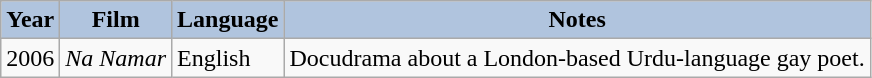<table class="wikitable">
<tr align="center">
<th style="background:#B0C4DE;">Year</th>
<th style="background:#B0C4DE;">Film</th>
<th style="background:#B0C4DE;">Language</th>
<th style="background:#B0C4DE;">Notes</th>
</tr>
<tr>
<td>2006</td>
<td><em>Na Namar</em></td>
<td>English</td>
<td>Docudrama about a London-based Urdu-language gay poet.</td>
</tr>
</table>
